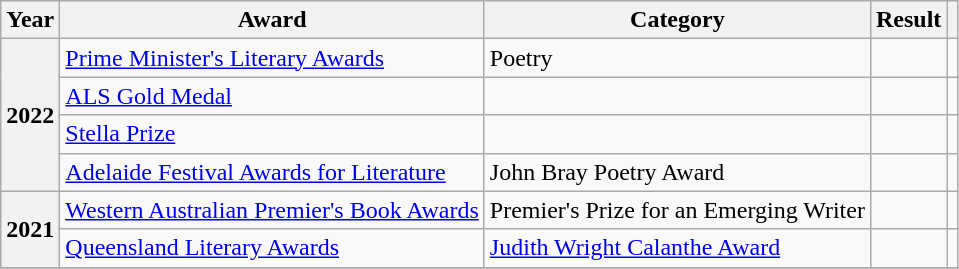<table class="wikitable sortable">
<tr>
<th>Year</th>
<th>Award</th>
<th>Category</th>
<th>Result</th>
<th></th>
</tr>
<tr>
<th rowspan="4">2022</th>
<td><a href='#'>Prime Minister's Literary Awards</a></td>
<td>Poetry</td>
<td></td>
<td></td>
</tr>
<tr>
<td><a href='#'>ALS Gold Medal</a></td>
<td></td>
<td></td>
<td></td>
</tr>
<tr>
<td><a href='#'>Stella Prize</a></td>
<td></td>
<td></td>
<td></td>
</tr>
<tr>
<td><a href='#'>Adelaide Festival Awards for Literature</a></td>
<td>John Bray Poetry Award</td>
<td></td>
<td></td>
</tr>
<tr>
<th rowspan = "2">2021</th>
<td><a href='#'>Western Australian Premier's Book Awards</a></td>
<td>Premier's Prize for an Emerging Writer</td>
<td></td>
<td></td>
</tr>
<tr>
<td><a href='#'>Queensland Literary Awards</a></td>
<td><a href='#'>Judith Wright Calanthe Award</a></td>
<td></td>
<td></td>
</tr>
<tr>
</tr>
</table>
